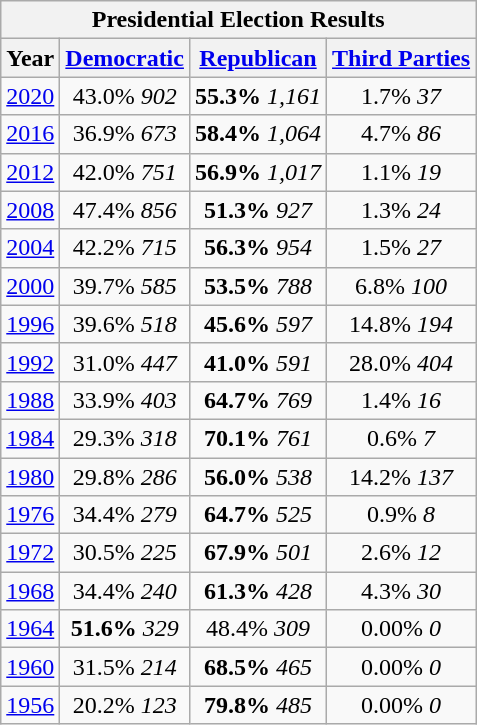<table class="wikitable">
<tr>
<th colspan="4">Presidential Election Results</th>
</tr>
<tr>
<th>Year</th>
<th><a href='#'>Democratic</a></th>
<th><a href='#'>Republican</a></th>
<th><a href='#'>Third Parties</a></th>
</tr>
<tr>
<td align="center" ><a href='#'>2020</a></td>
<td align="center" >43.0% <em>902</em></td>
<td align="center" ><strong>55.3%</strong> <em>1,161</em></td>
<td align="center" >1.7% <em>37</em></td>
</tr>
<tr>
<td align="center" ><a href='#'>2016</a></td>
<td align="center" >36.9% <em>673</em></td>
<td align="center" ><strong>58.4%</strong> <em>1,064</em></td>
<td align="center" >4.7% <em>86</em></td>
</tr>
<tr>
<td align="center" ><a href='#'>2012</a></td>
<td align="center" >42.0% <em>751</em></td>
<td align="center" ><strong>56.9%</strong> <em>1,017</em></td>
<td align="center" >1.1% <em>19</em></td>
</tr>
<tr>
<td align="center" ><a href='#'>2008</a></td>
<td align="center" >47.4% <em>856</em></td>
<td align="center" ><strong>51.3%</strong> <em>927</em></td>
<td align="center" >1.3% <em>24</em></td>
</tr>
<tr>
<td align="center" ><a href='#'>2004</a></td>
<td align="center" >42.2% <em>715</em></td>
<td align="center" ><strong>56.3%</strong> <em>954</em></td>
<td align="center" >1.5% <em>27</em></td>
</tr>
<tr>
<td align="center" ><a href='#'>2000</a></td>
<td align="center" >39.7% <em>585</em></td>
<td align="center" ><strong>53.5%</strong> <em>788</em></td>
<td align="center" >6.8% <em>100</em></td>
</tr>
<tr>
<td align="center" ><a href='#'>1996</a></td>
<td align="center" >39.6% <em>518</em></td>
<td align="center" ><strong>45.6%</strong> <em>597</em></td>
<td align="center" >14.8% <em>194</em></td>
</tr>
<tr>
<td align="center" ><a href='#'>1992</a></td>
<td align="center" >31.0% <em>447</em></td>
<td align="center" ><strong>41.0%</strong> <em>591</em></td>
<td align="center" >28.0% <em>404</em></td>
</tr>
<tr>
<td align="center" ><a href='#'>1988</a></td>
<td align="center" >33.9% <em>403</em></td>
<td align="center" ><strong>64.7%</strong> <em>769</em></td>
<td align="center" >1.4% <em>16</em></td>
</tr>
<tr>
<td align="center" ><a href='#'>1984</a></td>
<td align="center" >29.3% <em>318</em></td>
<td align="center" ><strong>70.1%</strong> <em>761</em></td>
<td align="center" >0.6% <em>7</em></td>
</tr>
<tr>
<td align="center" ><a href='#'>1980</a></td>
<td align="center" >29.8% <em>286</em></td>
<td align="center" ><strong>56.0%</strong> <em>538</em></td>
<td align="center" >14.2% <em>137</em></td>
</tr>
<tr>
<td align="center" ><a href='#'>1976</a></td>
<td align="center" >34.4% <em>279</em></td>
<td align="center" ><strong>64.7%</strong> <em>525</em></td>
<td align="center" >0.9% <em>8</em></td>
</tr>
<tr>
<td align="center" ><a href='#'>1972</a></td>
<td align="center" >30.5% <em>225</em></td>
<td align="center" ><strong>67.9%</strong> <em>501</em></td>
<td align="center" >2.6% <em>12</em></td>
</tr>
<tr>
<td align="center" ><a href='#'>1968</a></td>
<td align="center" >34.4% <em>240</em></td>
<td align="center" ><strong>61.3%</strong> <em>428</em></td>
<td align="center" >4.3% <em>30</em></td>
</tr>
<tr>
<td align="center" ><a href='#'>1964</a></td>
<td align="center" ><strong>51.6%</strong> <em>329</em></td>
<td align="center" >48.4% <em>309</em></td>
<td align="center" >0.00% <em>0</em></td>
</tr>
<tr>
<td align="center" ><a href='#'>1960</a></td>
<td align="center" >31.5% <em>214</em></td>
<td align="center" ><strong>68.5%</strong> <em>465</em></td>
<td align="center" >0.00% <em>0</em></td>
</tr>
<tr>
<td align="center" ><a href='#'>1956</a></td>
<td align="center" >20.2% <em>123</em></td>
<td align="center" ><strong>79.8%</strong> <em>485</em></td>
<td align="center" >0.00% <em>0</em></td>
</tr>
</table>
